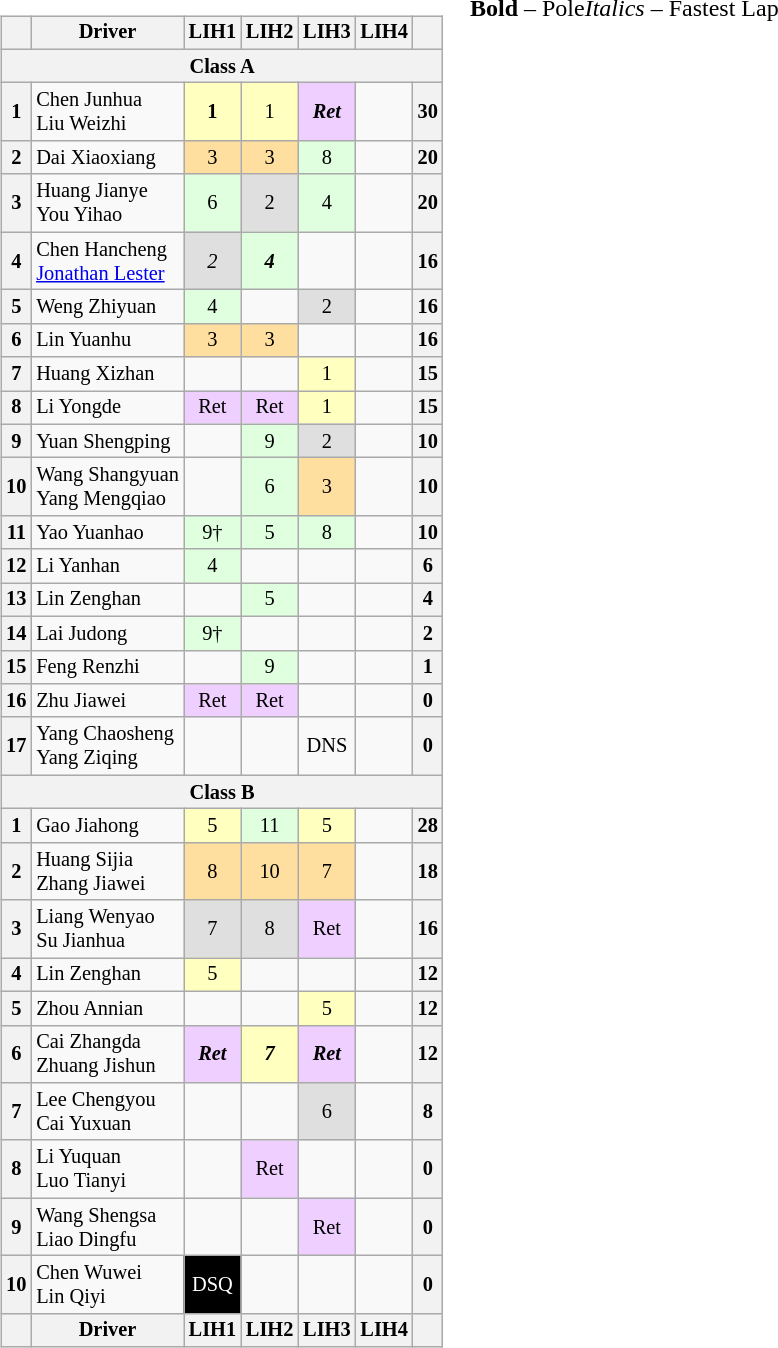<table>
<tr>
<td valign="top"><br><table class="wikitable" align="left" style="font-size: 85%; text-align: center;">
<tr>
<th valign="middle"></th>
<th valign="middle">Driver</th>
<th>LIH1</th>
<th>LIH2</th>
<th>LIH3</th>
<th>LIH4</th>
<th valign="middle"> </th>
</tr>
<tr>
<th colspan="7">Class A</th>
</tr>
<tr>
<th>1</th>
<td align="left"> Chen Junhua<br> Liu Weizhi</td>
<td style="background:#ffffbf;"><strong>1</strong></td>
<td style="background:#ffffbf;">1</td>
<td style="background:#efcfff;"><strong><em>Ret</em></strong></td>
<td></td>
<th>30</th>
</tr>
<tr>
<th>2</th>
<td align="left"> Dai Xiaoxiang</td>
<td style="background:#ffdf9f;">3</td>
<td style="background:#ffdf9f;">3</td>
<td style="background:#dfffdf;">8</td>
<td></td>
<th>20</th>
</tr>
<tr>
<th>3</th>
<td align="left"> Huang Jianye<br> You Yihao</td>
<td style="background:#dfffdf;">6</td>
<td style="background:#dfdfdf;">2</td>
<td style="background:#dfffdf;">4</td>
<td></td>
<th>20</th>
</tr>
<tr>
<th>4</th>
<td align="left"> Chen Hancheng<br> <a href='#'>Jonathan Lester</a></td>
<td style="background:#dfdfdf;"><em>2</em></td>
<td style="background:#dfffdf;"><strong><em>4</em></strong></td>
<td></td>
<td></td>
<th>16</th>
</tr>
<tr>
<th>5</th>
<td align="left"> Weng Zhiyuan</td>
<td style="background:#dfffdf;">4</td>
<td></td>
<td style="background:#dfdfdf;">2</td>
<td></td>
<th>16</th>
</tr>
<tr>
<th>6</th>
<td align="left"> Lin Yuanhu</td>
<td style="background:#ffdf9f;">3</td>
<td style="background:#ffdf9f;">3</td>
<td></td>
<td></td>
<th>16</th>
</tr>
<tr>
<th>7</th>
<td align="left"> Huang Xizhan</td>
<td></td>
<td></td>
<td style="background:#ffffbf;">1</td>
<td></td>
<th>15</th>
</tr>
<tr>
<th>8</th>
<td align="left"> Li Yongde</td>
<td style="background:#efcfff;">Ret</td>
<td style="background:#efcfff;">Ret</td>
<td style="background:#ffffbf;">1</td>
<td></td>
<th>15</th>
</tr>
<tr>
<th>9</th>
<td align="left"> Yuan Shengping</td>
<td></td>
<td style="background:#dfffdf;">9</td>
<td style="background:#dfdfdf;">2</td>
<td></td>
<th>10</th>
</tr>
<tr>
<th>10</th>
<td align="left"> Wang Shangyuan<br> Yang Mengqiao</td>
<td></td>
<td style="background:#dfffdf;">6</td>
<td style="background:#ffdf9f;">3</td>
<td></td>
<th>10</th>
</tr>
<tr>
<th>11</th>
<td align="left"> Yao Yuanhao</td>
<td style="background:#dfffdf;">9†</td>
<td style="background:#dfffdf;">5</td>
<td style="background:#dfffdf;">8</td>
<td></td>
<th>10</th>
</tr>
<tr>
<th>12</th>
<td align="left"> Li Yanhan</td>
<td style="background:#dfffdf;">4</td>
<td></td>
<td></td>
<td></td>
<th>6</th>
</tr>
<tr>
<th>13</th>
<td align="left"> Lin Zenghan</td>
<td></td>
<td style="background:#dfffdf;">5</td>
<td></td>
<td></td>
<th>4</th>
</tr>
<tr>
<th>14</th>
<td align="left"> Lai Judong</td>
<td style="background:#dfffdf;">9†</td>
<td></td>
<td></td>
<td></td>
<th>2</th>
</tr>
<tr>
<th>15</th>
<td align="left"> Feng Renzhi</td>
<td></td>
<td style="background:#dfffdf;">9</td>
<td></td>
<td></td>
<th>1</th>
</tr>
<tr>
<th>16</th>
<td align="left"> Zhu Jiawei</td>
<td style="background:#efcfff;">Ret</td>
<td style="background:#efcfff;">Ret</td>
<td></td>
<td></td>
<th>0</th>
</tr>
<tr>
<th>17</th>
<td align="left"> Yang Chaosheng<br>  Yang Ziqing</td>
<td></td>
<td></td>
<td style="background:#;">DNS</td>
<td></td>
<th>0</th>
</tr>
<tr>
<th colspan="7">Class B</th>
</tr>
<tr>
<th>1</th>
<td align="left"> Gao Jiahong</td>
<td style="background:#ffffbf;">5</td>
<td style="background:#dfffdf;">11</td>
<td style="background:#ffffbf;">5</td>
<td></td>
<th>28</th>
</tr>
<tr>
<th>2</th>
<td align="left"> Huang Sijia<br> Zhang Jiawei</td>
<td style="background:#ffdf9f;">8</td>
<td style="background:#ffdf9f;">10</td>
<td style="background:#ffdf9f;">7</td>
<td></td>
<th>18</th>
</tr>
<tr>
<th>3</th>
<td align="left"> Liang Wenyao<br> Su Jianhua</td>
<td style="background:#dfdfdf;">7</td>
<td style="background:#dfdfdf;">8</td>
<td style="background:#efcfff;">Ret</td>
<td></td>
<th>16</th>
</tr>
<tr>
<th>4</th>
<td align="left"> Lin Zenghan</td>
<td style="background:#ffffbf;">5</td>
<td></td>
<td></td>
<td></td>
<th>12</th>
</tr>
<tr>
<th>5</th>
<td align="left"> Zhou Annian</td>
<td></td>
<td></td>
<td style="background:#ffffbf;">5</td>
<td></td>
<th>12</th>
</tr>
<tr>
<th>6</th>
<td align="left"> Cai Zhangda<br> Zhuang Jishun</td>
<td style="background:#efcfff;"><strong><em>Ret</em></strong></td>
<td style="background:#ffffbf;"><strong><em>7</em></strong></td>
<td style="background:#efcfff;"><strong><em>Ret</em></strong></td>
<td></td>
<th>12</th>
</tr>
<tr>
<th>7</th>
<td align="left"> Lee Chengyou<br> Cai Yuxuan</td>
<td></td>
<td></td>
<td style="background:#dfdfdf;">6</td>
<td></td>
<th>8</th>
</tr>
<tr>
<th>8</th>
<td align="left"> Li Yuquan<br> Luo Tianyi</td>
<td></td>
<td style="background:#efcfff;">Ret</td>
<td></td>
<td></td>
<th>0</th>
</tr>
<tr>
<th>9</th>
<td align="left"> Wang Shengsa<br> Liao Dingfu</td>
<td></td>
<td></td>
<td style="background:#efcfff;">Ret</td>
<td></td>
<th>0</th>
</tr>
<tr>
<th>10</th>
<td align="left"> Chen Wuwei<br> Lin Qiyi</td>
<td style="background-color:#000000;color:white">DSQ</td>
<td></td>
<td></td>
<td></td>
<th>0</th>
</tr>
<tr>
<th valign="middle"></th>
<th valign="middle">Driver</th>
<th>LIH1</th>
<th>LIH2</th>
<th>LIH3</th>
<th>LIH4</th>
<th valign="middle"> </th>
</tr>
</table>
</td>
<td valign="top"><br><span><strong>Bold</strong> – Pole</span><span><em>Italics</em> – Fastest Lap</span></td>
</tr>
</table>
